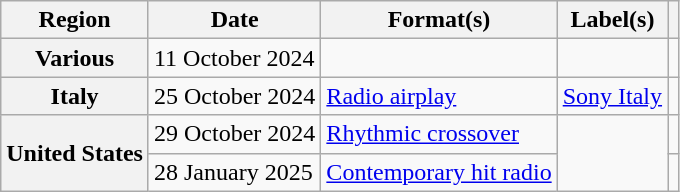<table class="wikitable plainrowheaders">
<tr>
<th scope="col">Region</th>
<th scope="col">Date</th>
<th scope="col">Format(s)</th>
<th scope="col">Label(s)</th>
<th scope="col"></th>
</tr>
<tr>
<th scope="row">Various</th>
<td>11 October 2024</td>
<td></td>
<td></td>
<td align="center"></td>
</tr>
<tr>
<th scope="row">Italy</th>
<td>25 October 2024</td>
<td><a href='#'>Radio airplay</a></td>
<td><a href='#'>Sony Italy</a></td>
<td align="center"></td>
</tr>
<tr>
<th scope="row" rowspan="2">United States</th>
<td>29 October 2024</td>
<td><a href='#'>Rhythmic crossover</a></td>
<td rowspan="2"></td>
<td align="center"></td>
</tr>
<tr>
<td>28 January 2025</td>
<td><a href='#'>Contemporary hit radio</a></td>
<td align="center"></td>
</tr>
</table>
